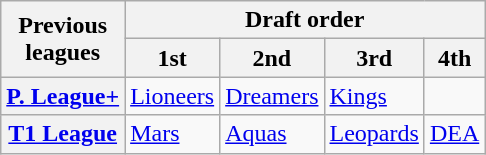<table class="wikitable" style="text-align:left">
<tr>
<th rowspan="2">Previous<br>leagues</th>
<th colspan="4">Draft order</th>
</tr>
<tr>
<th>1st</th>
<th>2nd</th>
<th>3rd</th>
<th>4th</th>
</tr>
<tr>
<th><a href='#'>P. League+</a></th>
<td><a href='#'>Lioneers</a></td>
<td><a href='#'>Dreamers</a></td>
<td><a href='#'>Kings</a></td>
<td></td>
</tr>
<tr>
<th><a href='#'>T1 League</a></th>
<td><a href='#'>Mars</a></td>
<td><a href='#'>Aquas</a></td>
<td><a href='#'>Leopards</a></td>
<td><a href='#'>DEA</a></td>
</tr>
</table>
